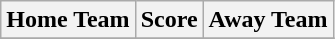<table class="wikitable" style="text-align: center">
<tr>
<th>Home Team</th>
<th>Score</th>
<th>Away Team</th>
</tr>
<tr>
</tr>
</table>
